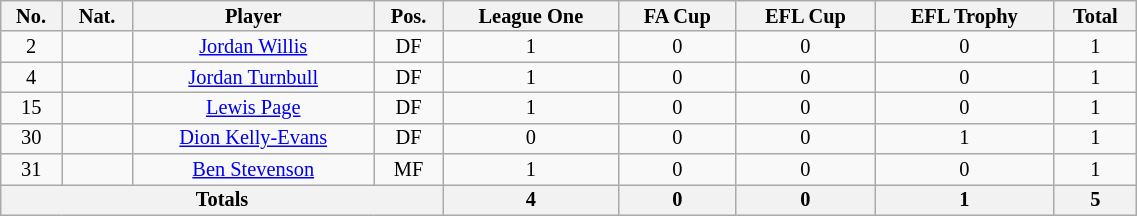<table class="wikitable sortable alternance" style="font-size:85%; text-align:center; line-height:14px; width:60%;">
<tr>
<th>No.</th>
<th>Nat.</th>
<th>Player</th>
<th>Pos.</th>
<th>League One</th>
<th>FA Cup</th>
<th>EFL Cup</th>
<th>EFL Trophy</th>
<th>Total</th>
</tr>
<tr>
<td>2</td>
<td></td>
<td><a href='#'>Jordan Willis</a></td>
<td>DF</td>
<td>1</td>
<td>0</td>
<td>0</td>
<td>0</td>
<td>1</td>
</tr>
<tr>
<td>4</td>
<td></td>
<td><a href='#'>Jordan Turnbull</a></td>
<td>DF</td>
<td>1</td>
<td>0</td>
<td>0</td>
<td>0</td>
<td>1</td>
</tr>
<tr>
<td>15</td>
<td></td>
<td><a href='#'>Lewis Page</a></td>
<td>DF</td>
<td>1</td>
<td>0</td>
<td>0</td>
<td>0</td>
<td>1</td>
</tr>
<tr>
<td>30</td>
<td></td>
<td><a href='#'>Dion Kelly-Evans</a></td>
<td>DF</td>
<td>0</td>
<td>0</td>
<td>0</td>
<td>1</td>
<td>1</td>
</tr>
<tr>
<td>31</td>
<td></td>
<td><a href='#'>Ben Stevenson</a></td>
<td>MF</td>
<td>1</td>
<td>0</td>
<td>0</td>
<td>0</td>
<td>1</td>
</tr>
<tr class="sortbottom">
<th colspan="4">Totals</th>
<th>4</th>
<th>0</th>
<th>0</th>
<th>1</th>
<th>5</th>
</tr>
</table>
